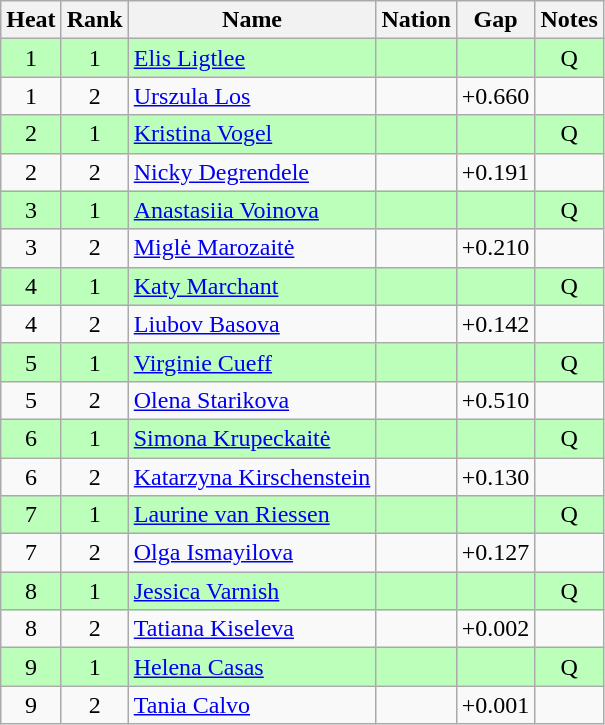<table class="wikitable sortable" style="text-align:center">
<tr>
<th>Heat</th>
<th>Rank</th>
<th>Name</th>
<th>Nation</th>
<th>Gap</th>
<th>Notes</th>
</tr>
<tr bgcolor=bbffbb>
<td>1</td>
<td>1</td>
<td align=left><a href='#'>Elis Ligtlee</a></td>
<td align=left></td>
<td></td>
<td>Q</td>
</tr>
<tr>
<td>1</td>
<td>2</td>
<td align=left><a href='#'>Urszula Los</a></td>
<td align=left></td>
<td>+0.660</td>
<td></td>
</tr>
<tr bgcolor=bbffbb>
<td>2</td>
<td>1</td>
<td align=left><a href='#'>Kristina Vogel</a></td>
<td align=left></td>
<td></td>
<td>Q</td>
</tr>
<tr>
<td>2</td>
<td>2</td>
<td align=left><a href='#'>Nicky Degrendele</a></td>
<td align=left></td>
<td>+0.191</td>
<td></td>
</tr>
<tr bgcolor=bbffbb>
<td>3</td>
<td>1</td>
<td align=left><a href='#'>Anastasiia Voinova</a></td>
<td align=left></td>
<td></td>
<td>Q</td>
</tr>
<tr>
<td>3</td>
<td>2</td>
<td align=left><a href='#'>Miglė Marozaitė</a></td>
<td align=left></td>
<td>+0.210</td>
<td></td>
</tr>
<tr bgcolor=bbffbb>
<td>4</td>
<td>1</td>
<td align=left><a href='#'>Katy Marchant</a></td>
<td align=left></td>
<td></td>
<td>Q</td>
</tr>
<tr>
<td>4</td>
<td>2</td>
<td align=left><a href='#'>Liubov Basova</a></td>
<td align=left></td>
<td>+0.142</td>
<td></td>
</tr>
<tr bgcolor=bbffbb>
<td>5</td>
<td>1</td>
<td align=left><a href='#'>Virginie Cueff</a></td>
<td align=left></td>
<td></td>
<td>Q</td>
</tr>
<tr>
<td>5</td>
<td>2</td>
<td align=left><a href='#'>Olena Starikova</a></td>
<td align=left></td>
<td>+0.510</td>
<td></td>
</tr>
<tr bgcolor=bbffbb>
<td>6</td>
<td>1</td>
<td align=left><a href='#'>Simona Krupeckaitė</a></td>
<td align=left></td>
<td></td>
<td>Q</td>
</tr>
<tr>
<td>6</td>
<td>2</td>
<td align=left><a href='#'>Katarzyna Kirschenstein</a></td>
<td align=left></td>
<td>+0.130</td>
<td></td>
</tr>
<tr bgcolor=bbffbb>
<td>7</td>
<td>1</td>
<td align=left><a href='#'>Laurine van Riessen</a></td>
<td align=left></td>
<td></td>
<td>Q</td>
</tr>
<tr>
<td>7</td>
<td>2</td>
<td align=left><a href='#'>Olga Ismayilova</a></td>
<td align=left></td>
<td>+0.127</td>
<td></td>
</tr>
<tr bgcolor=bbffbb>
<td>8</td>
<td>1</td>
<td align=left><a href='#'>Jessica Varnish</a></td>
<td align=left></td>
<td></td>
<td>Q</td>
</tr>
<tr>
<td>8</td>
<td>2</td>
<td align=left><a href='#'>Tatiana Kiseleva</a></td>
<td align=left></td>
<td>+0.002</td>
<td></td>
</tr>
<tr bgcolor=bbffbb>
<td>9</td>
<td>1</td>
<td align=left><a href='#'>Helena Casas</a></td>
<td align=left></td>
<td></td>
<td>Q</td>
</tr>
<tr>
<td>9</td>
<td>2</td>
<td align=left><a href='#'>Tania Calvo</a></td>
<td align=left></td>
<td>+0.001</td>
<td></td>
</tr>
</table>
